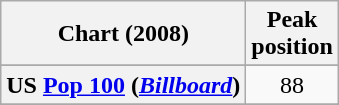<table class="wikitable sortable plainrowheaders" style="text-align:center;">
<tr>
<th scope="col">Chart (2008)</th>
<th scope="col">Peak<br>position</th>
</tr>
<tr>
</tr>
<tr>
</tr>
<tr>
</tr>
<tr>
<th scope="row">US <a href='#'>Pop 100</a> (<a href='#'><em>Billboard</em></a>)</th>
<td>88</td>
</tr>
<tr>
</tr>
<tr>
</tr>
</table>
